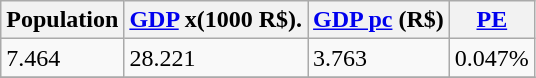<table class="wikitable" border="1">
<tr>
<th>Population </th>
<th><a href='#'>GDP</a> x(1000 R$).</th>
<th><a href='#'>GDP pc</a> (R$)</th>
<th><a href='#'>PE</a></th>
</tr>
<tr>
<td>7.464</td>
<td>28.221</td>
<td>3.763</td>
<td>0.047%</td>
</tr>
<tr>
</tr>
</table>
